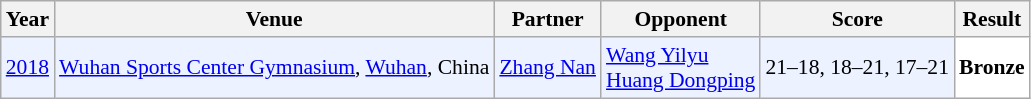<table class="sortable wikitable" style="font-size: 90%;">
<tr>
<th>Year</th>
<th>Venue</th>
<th>Partner</th>
<th>Opponent</th>
<th>Score</th>
<th>Result</th>
</tr>
<tr style="background:#ECF2FF">
<td align="center"><a href='#'>2018</a></td>
<td align="left"><a href='#'>Wuhan Sports Center Gymnasium</a>, <a href='#'>Wuhan</a>, China</td>
<td align="left"> <a href='#'>Zhang Nan</a></td>
<td align="left"> <a href='#'>Wang Yilyu</a><br> <a href='#'>Huang Dongping</a></td>
<td align="left">21–18, 18–21, 17–21</td>
<td style="text-align:left; background:white"> <strong>Bronze</strong></td>
</tr>
</table>
